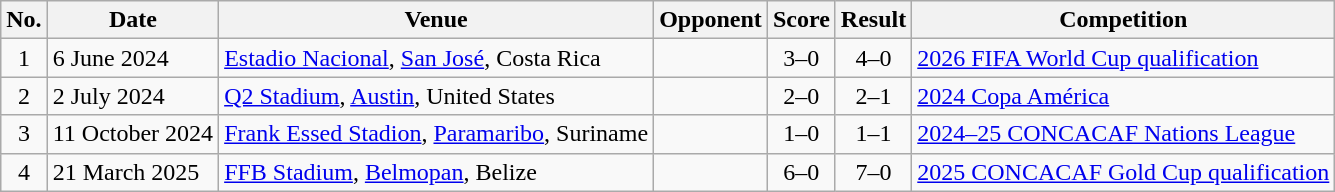<table class="wikitable sortable">
<tr>
<th scope="col">No.</th>
<th scope="col">Date</th>
<th scope="col">Venue</th>
<th scope="col">Opponent</th>
<th scope="col">Score</th>
<th scope="col">Result</th>
<th scope="col">Competition</th>
</tr>
<tr>
<td align="center">1</td>
<td>6 June 2024</td>
<td><a href='#'>Estadio Nacional</a>, <a href='#'>San José</a>, Costa Rica</td>
<td></td>
<td align=center>3–0</td>
<td align=center>4–0</td>
<td><a href='#'>2026 FIFA World Cup qualification</a></td>
</tr>
<tr>
<td align="center">2</td>
<td>2 July 2024</td>
<td><a href='#'>Q2 Stadium</a>, <a href='#'>Austin</a>, United States</td>
<td></td>
<td align=center>2–0</td>
<td align=center>2–1</td>
<td><a href='#'>2024 Copa América</a></td>
</tr>
<tr>
<td align="center">3</td>
<td>11 October 2024</td>
<td><a href='#'>Frank Essed Stadion</a>, <a href='#'>Paramaribo</a>, Suriname</td>
<td></td>
<td align=center>1–0</td>
<td align=center>1–1</td>
<td><a href='#'>2024–25 CONCACAF Nations League</a></td>
</tr>
<tr>
<td align="center">4</td>
<td>21 March 2025</td>
<td><a href='#'>FFB Stadium</a>, <a href='#'>Belmopan</a>, Belize</td>
<td></td>
<td align=center>6–0</td>
<td align=center>7–0</td>
<td><a href='#'>2025 CONCACAF Gold Cup qualification</a></td>
</tr>
</table>
